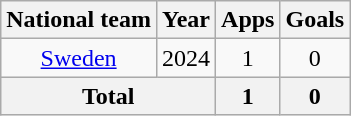<table class="wikitable" style="text-align: center;">
<tr>
<th>National team</th>
<th>Year</th>
<th>Apps</th>
<th>Goals</th>
</tr>
<tr>
<td rowspan="1"><a href='#'>Sweden</a></td>
<td>2024</td>
<td>1</td>
<td>0</td>
</tr>
<tr>
<th colspan="2">Total</th>
<th>1</th>
<th>0</th>
</tr>
</table>
